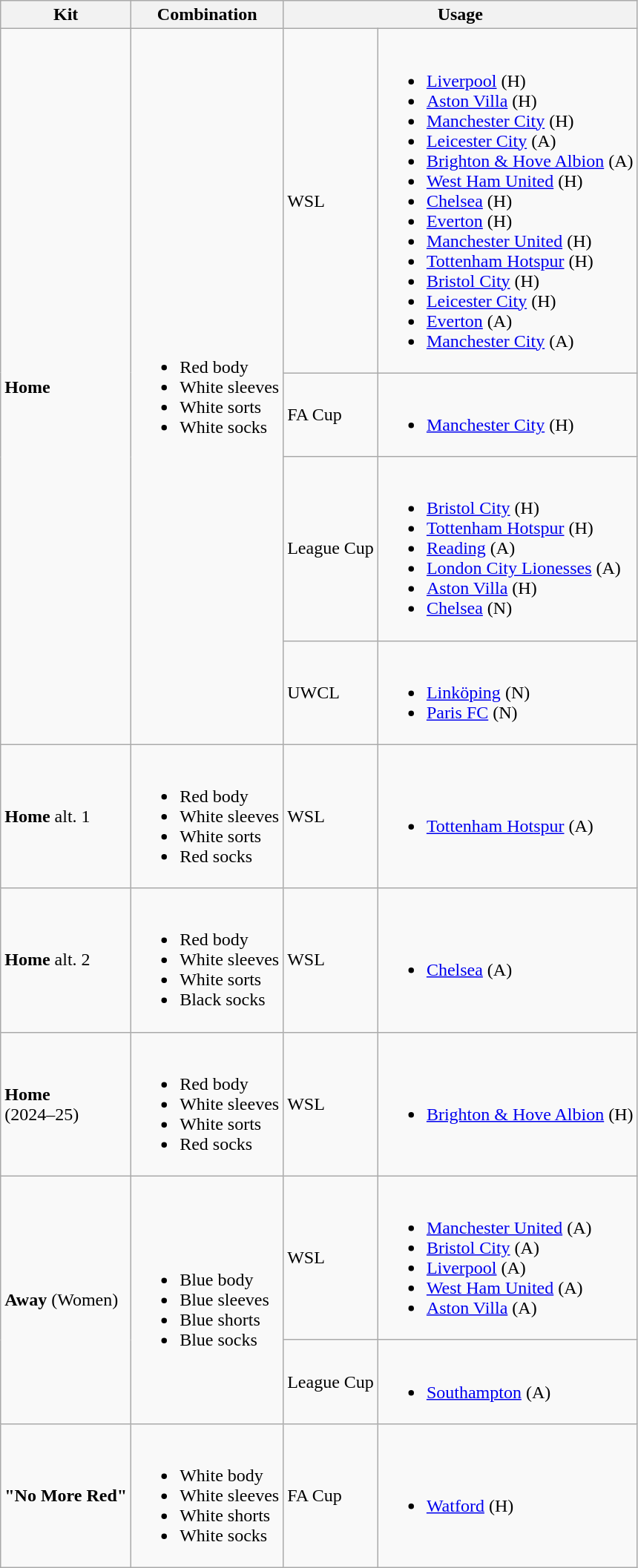<table class="wikitable">
<tr>
<th>Kit</th>
<th>Combination</th>
<th colspan="2">Usage</th>
</tr>
<tr>
<td rowspan="4"><strong>Home</strong></td>
<td rowspan="4"><br><ul><li>Red body</li><li>White sleeves</li><li>White sorts</li><li>White socks</li></ul></td>
<td>WSL</td>
<td><br><ul><li><a href='#'>Liverpool</a> (H)</li><li><a href='#'>Aston Villa</a> (H)</li><li><a href='#'>Manchester City</a> (H)</li><li><a href='#'>Leicester City</a> (A)</li><li><a href='#'>Brighton & Hove Albion</a> (A)</li><li><a href='#'>West Ham United</a> (H)</li><li><a href='#'>Chelsea</a> (H)</li><li><a href='#'>Everton</a> (H)</li><li><a href='#'>Manchester United</a> (H)</li><li><a href='#'>Tottenham Hotspur</a> (H)</li><li><a href='#'>Bristol City</a> (H)</li><li><a href='#'>Leicester City</a> (H)</li><li><a href='#'>Everton</a> (A)</li><li><a href='#'>Manchester City</a> (A)</li></ul></td>
</tr>
<tr>
<td>FA Cup</td>
<td><br><ul><li><a href='#'>Manchester City</a> (H)</li></ul></td>
</tr>
<tr>
<td>League Cup</td>
<td><br><ul><li><a href='#'>Bristol City</a> (H)</li><li><a href='#'>Tottenham Hotspur</a> (H)</li><li><a href='#'>Reading</a> (A)</li><li><a href='#'>London City Lionesses</a> (A)</li><li><a href='#'>Aston Villa</a> (H)</li><li><a href='#'>Chelsea</a> (N)</li></ul></td>
</tr>
<tr>
<td>UWCL</td>
<td><br><ul><li><a href='#'>Linköping</a> (N)</li><li><a href='#'>Paris FC</a> (N)</li></ul></td>
</tr>
<tr>
<td><strong>Home</strong> alt. 1</td>
<td><br><ul><li>Red body</li><li>White sleeves</li><li>White sorts</li><li>Red socks</li></ul></td>
<td>WSL</td>
<td><br><ul><li><a href='#'>Tottenham Hotspur</a> (A)</li></ul></td>
</tr>
<tr>
<td><strong>Home</strong> alt. 2</td>
<td><br><ul><li>Red body</li><li>White sleeves</li><li>White sorts</li><li>Black socks</li></ul></td>
<td>WSL</td>
<td><br><ul><li><a href='#'>Chelsea</a> (A)</li></ul></td>
</tr>
<tr>
<td><strong>Home</strong><br>(2024–25)</td>
<td><br><ul><li>Red body</li><li>White sleeves</li><li>White sorts</li><li>Red socks</li></ul></td>
<td>WSL</td>
<td><br><ul><li><a href='#'>Brighton & Hove Albion</a> (H)</li></ul></td>
</tr>
<tr>
<td rowspan="2"><strong>Away</strong> (Women)</td>
<td rowspan="2"><br><ul><li>Blue body</li><li>Blue sleeves</li><li>Blue shorts</li><li>Blue socks</li></ul></td>
<td>WSL</td>
<td><br><ul><li><a href='#'>Manchester United</a> (A)</li><li><a href='#'>Bristol City</a> (A)</li><li><a href='#'>Liverpool</a> (A)</li><li><a href='#'>West Ham United</a> (A)</li><li><a href='#'>Aston Villa</a> (A)</li></ul></td>
</tr>
<tr>
<td>League Cup</td>
<td><br><ul><li><a href='#'>Southampton</a> (A)</li></ul></td>
</tr>
<tr>
<td><strong>"No More Red"</strong></td>
<td><br><ul><li>White body</li><li>White sleeves</li><li>White shorts</li><li>White socks</li></ul></td>
<td>FA Cup</td>
<td><br><ul><li><a href='#'>Watford</a> (H)</li></ul></td>
</tr>
</table>
